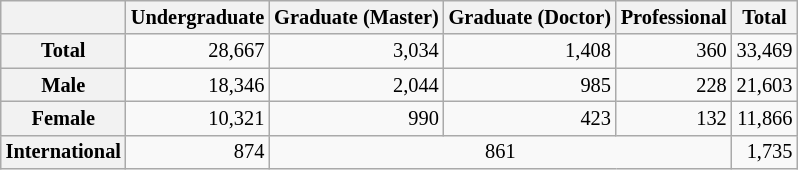<table style="text-align:center; font-size:85%; margin-left:2em; margin:auto;" class="wikitable">
<tr>
<th></th>
<th>Undergraduate</th>
<th>Graduate (Master)</th>
<th>Graduate (Doctor)</th>
<th>Professional</th>
<th>Total</th>
</tr>
<tr>
<th>Total</th>
<td style="text-align:right">28,667</td>
<td style="text-align:right">3,034</td>
<td style="text-align:right">1,408</td>
<td style="text-align:right">360</td>
<td style="text-align:right">33,469</td>
</tr>
<tr>
<th>Male</th>
<td style="text-align:right">18,346</td>
<td style="text-align:right">2,044</td>
<td style="text-align:right">985</td>
<td style="text-align:right">228</td>
<td style="text-align:right">21,603</td>
</tr>
<tr>
<th>Female</th>
<td style="text-align:right">10,321</td>
<td style="text-align:right">990</td>
<td style="text-align:right">423</td>
<td style="text-align:right">132</td>
<td style="text-align:right">11,866</td>
</tr>
<tr>
<th>International</th>
<td style="text-align:right">874</td>
<td colspan="3">861</td>
<td style="text-align:right">1,735</td>
</tr>
</table>
